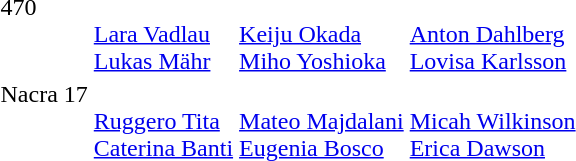<table>
<tr valign=top>
<td>470<br></td>
<td><br><a href='#'>Lara Vadlau</a><br><a href='#'>Lukas Mähr</a></td>
<td><br><a href='#'>Keiju Okada</a><br><a href='#'>Miho Yoshioka</a></td>
<td><br><a href='#'>Anton Dahlberg</a><br><a href='#'>Lovisa Karlsson</a></td>
</tr>
<tr valign=top>
<td>Nacra 17<br></td>
<td><br><a href='#'>Ruggero Tita</a><br><a href='#'>Caterina Banti</a></td>
<td><br><a href='#'>Mateo Majdalani</a><br><a href='#'>Eugenia Bosco</a></td>
<td><br><a href='#'>Micah Wilkinson</a><br><a href='#'>Erica Dawson</a></td>
</tr>
</table>
